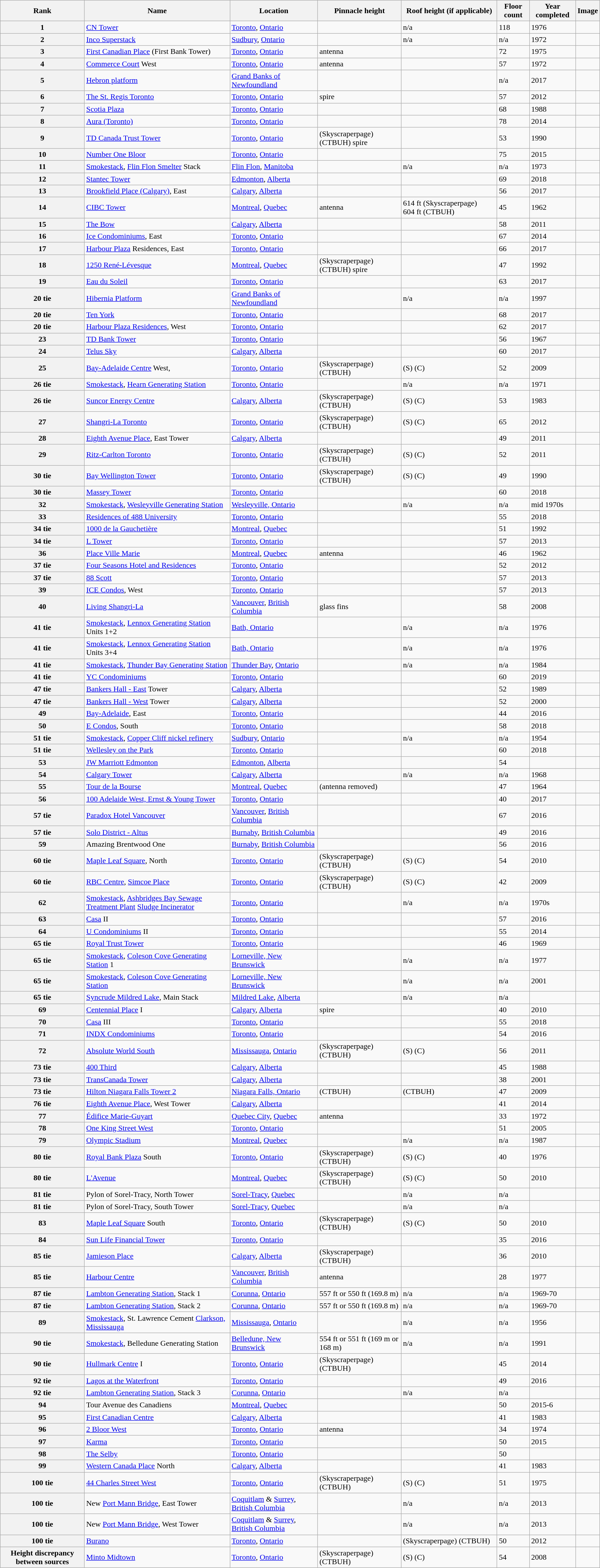<table class="wikitable sortable">
<tr>
<th>Rank</th>
<th>Name</th>
<th>Location</th>
<th>Pinnacle height</th>
<th>Roof height (if applicable)</th>
<th>Floor count</th>
<th>Year completed</th>
<th>Image</th>
</tr>
<tr>
<th>1</th>
<td><a href='#'>CN Tower</a></td>
<td><a href='#'>Toronto</a>, <a href='#'>Ontario</a></td>
<td></td>
<td>n/a</td>
<td>118</td>
<td>1976</td>
<td></td>
</tr>
<tr>
<th>2</th>
<td><a href='#'>Inco Superstack</a></td>
<td><a href='#'>Sudbury</a>, <a href='#'>Ontario</a></td>
<td></td>
<td>n/a</td>
<td>n/a</td>
<td>1972</td>
<td></td>
</tr>
<tr>
<th>3</th>
<td><a href='#'>First Canadian Place</a> (First Bank Tower)</td>
<td><a href='#'>Toronto</a>, <a href='#'>Ontario</a></td>
<td> antenna</td>
<td></td>
<td>72</td>
<td>1975</td>
<td></td>
</tr>
<tr>
<th>4</th>
<td><a href='#'>Commerce Court</a> West</td>
<td><a href='#'>Toronto</a>, <a href='#'>Ontario</a></td>
<td> antenna</td>
<td></td>
<td>57</td>
<td>1972</td>
<td></td>
</tr>
<tr>
<th>5</th>
<td><a href='#'>Hebron platform</a></td>
<td><a href='#'>Grand Banks of Newfoundland</a></td>
<td></td>
<td></td>
<td>n/a</td>
<td>2017</td>
<td></td>
</tr>
<tr>
<th>6</th>
<td><a href='#'>The St. Regis Toronto</a></td>
<td><a href='#'>Toronto</a>, <a href='#'>Ontario</a></td>
<td> spire</td>
<td></td>
<td>57</td>
<td>2012</td>
<td></td>
</tr>
<tr>
<th>7</th>
<td><a href='#'>Scotia Plaza</a></td>
<td><a href='#'>Toronto</a>, <a href='#'>Ontario</a></td>
<td></td>
<td></td>
<td>68</td>
<td>1988</td>
<td></td>
</tr>
<tr>
<th>8</th>
<td><a href='#'>Aura (Toronto)</a></td>
<td><a href='#'>Toronto</a>, <a href='#'>Ontario</a></td>
<td></td>
<td></td>
<td>78</td>
<td>2014</td>
<td></td>
</tr>
<tr>
<th>9</th>
<td><a href='#'>TD Canada Trust Tower</a></td>
<td><a href='#'>Toronto</a>, <a href='#'>Ontario</a></td>
<td> (Skyscraperpage)  (CTBUH) spire</td>
<td></td>
<td>53</td>
<td>1990</td>
<td></td>
</tr>
<tr>
<th>10</th>
<td><a href='#'>Number One Bloor</a></td>
<td><a href='#'>Toronto</a>, <a href='#'>Ontario</a></td>
<td></td>
<td></td>
<td>75</td>
<td>2015</td>
<td></td>
</tr>
<tr>
<th>11</th>
<td><a href='#'>Smokestack</a>, <a href='#'>Flin Flon Smelter</a> Stack</td>
<td><a href='#'>Flin Flon</a>, <a href='#'>Manitoba</a></td>
<td></td>
<td>n/a</td>
<td>n/a</td>
<td>1973</td>
<td></td>
</tr>
<tr>
<th>12</th>
<td><a href='#'>Stantec Tower</a></td>
<td><a href='#'>Edmonton</a>, <a href='#'>Alberta</a></td>
<td></td>
<td></td>
<td>69</td>
<td>2018</td>
<td></td>
</tr>
<tr>
<th>13</th>
<td><a href='#'>Brookfield Place (Calgary)</a>, East</td>
<td><a href='#'>Calgary</a>, <a href='#'>Alberta</a></td>
<td></td>
<td></td>
<td>56</td>
<td>2017</td>
<td></td>
</tr>
<tr>
<th>14</th>
<td><a href='#'>CIBC Tower</a></td>
<td><a href='#'>Montreal</a>, <a href='#'>Quebec</a></td>
<td> antenna</td>
<td>614 ft (Skyscraperpage) 604 ft (CTBUH)</td>
<td>45</td>
<td>1962</td>
<td></td>
</tr>
<tr>
<th>15</th>
<td><a href='#'>The Bow</a></td>
<td><a href='#'>Calgary</a>, <a href='#'>Alberta</a></td>
<td></td>
<td></td>
<td>58</td>
<td>2011</td>
<td></td>
</tr>
<tr>
<th>16</th>
<td><a href='#'>Ice Condominiums</a>, East</td>
<td><a href='#'>Toronto</a>, <a href='#'>Ontario</a></td>
<td></td>
<td></td>
<td>67</td>
<td>2014</td>
<td></td>
</tr>
<tr>
<th>17</th>
<td><a href='#'>Harbour Plaza</a> Residences, East</td>
<td><a href='#'>Toronto</a>, <a href='#'>Ontario</a></td>
<td></td>
<td></td>
<td>66</td>
<td>2017</td>
<td></td>
</tr>
<tr>
<th>18</th>
<td><a href='#'>1250 René-Lévesque</a></td>
<td><a href='#'>Montreal</a>, <a href='#'>Quebec</a></td>
<td> (Skyscraperpage)  (CTBUH) spire</td>
<td></td>
<td>47</td>
<td>1992</td>
<td></td>
</tr>
<tr>
<th>19</th>
<td><a href='#'>Eau du Soleil</a></td>
<td><a href='#'>Toronto</a>, <a href='#'>Ontario</a></td>
<td></td>
<td></td>
<td>63</td>
<td>2017</td>
<td></td>
</tr>
<tr>
<th>20 tie</th>
<td><a href='#'>Hibernia Platform</a></td>
<td><a href='#'>Grand Banks of Newfoundland</a></td>
<td></td>
<td>n/a</td>
<td>n/a</td>
<td>1997</td>
<td></td>
</tr>
<tr>
<th>20 tie</th>
<td><a href='#'>Ten York</a></td>
<td><a href='#'>Toronto</a>, <a href='#'>Ontario</a></td>
<td></td>
<td></td>
<td>68</td>
<td>2017</td>
<td></td>
</tr>
<tr>
<th>20 tie</th>
<td><a href='#'>Harbour Plaza Residences</a>, West</td>
<td><a href='#'>Toronto</a>, <a href='#'>Ontario</a></td>
<td></td>
<td></td>
<td>62</td>
<td>2017</td>
<td></td>
</tr>
<tr>
<th>23</th>
<td><a href='#'>TD Bank Tower</a></td>
<td><a href='#'>Toronto</a>, <a href='#'>Ontario</a></td>
<td></td>
<td></td>
<td>56</td>
<td>1967</td>
<td></td>
</tr>
<tr>
<th>24</th>
<td><a href='#'>Telus Sky</a></td>
<td><a href='#'>Calgary</a>, <a href='#'>Alberta</a></td>
<td></td>
<td></td>
<td>60</td>
<td>2017</td>
<td></td>
</tr>
<tr>
<th>25</th>
<td><a href='#'>Bay-Adelaide Centre</a> West,</td>
<td><a href='#'>Toronto</a>, <a href='#'>Ontario</a></td>
<td> (Skyscraperpage)  (CTBUH)</td>
<td> (S)  (C)</td>
<td>52</td>
<td>2009</td>
<td></td>
</tr>
<tr>
<th>26 tie</th>
<td><a href='#'>Smokestack</a>, <a href='#'>Hearn Generating Station</a></td>
<td><a href='#'>Toronto</a>, <a href='#'>Ontario</a></td>
<td></td>
<td>n/a</td>
<td>n/a</td>
<td>1971</td>
<td></td>
</tr>
<tr>
<th>26 tie</th>
<td><a href='#'>Suncor Energy Centre</a></td>
<td><a href='#'>Calgary</a>, <a href='#'>Alberta</a></td>
<td> (Skyscraperpage)  (CTBUH)</td>
<td> (S)  (C)</td>
<td>53</td>
<td>1983</td>
<td></td>
</tr>
<tr>
<th>27</th>
<td><a href='#'>Shangri-La Toronto</a></td>
<td><a href='#'>Toronto</a>, <a href='#'>Ontario</a></td>
<td> (Skyscraperpage)  (CTBUH)</td>
<td> (S)  (C)</td>
<td>65</td>
<td>2012</td>
<td></td>
</tr>
<tr>
<th>28</th>
<td><a href='#'>Eighth Avenue Place</a>, East Tower</td>
<td><a href='#'>Calgary</a>, <a href='#'>Alberta</a></td>
<td></td>
<td></td>
<td>49</td>
<td>2011</td>
<td></td>
</tr>
<tr>
<th>29</th>
<td><a href='#'>Ritz-Carlton Toronto</a></td>
<td><a href='#'>Toronto</a>, <a href='#'>Ontario</a></td>
<td> (Skyscraperpage)  (CTBUH)</td>
<td> (S)  (C)</td>
<td>52</td>
<td>2011</td>
<td></td>
</tr>
<tr>
<th>30 tie</th>
<td><a href='#'>Bay Wellington Tower</a></td>
<td><a href='#'>Toronto</a>, <a href='#'>Ontario</a></td>
<td> (Skyscraperpage)  (CTBUH)</td>
<td> (S)  (C)</td>
<td>49</td>
<td>1990</td>
<td></td>
</tr>
<tr>
<th>30 tie</th>
<td><a href='#'>Massey Tower</a></td>
<td><a href='#'>Toronto</a>, <a href='#'>Ontario</a></td>
<td></td>
<td></td>
<td>60</td>
<td>2018</td>
<td></td>
</tr>
<tr>
<th>32</th>
<td><a href='#'>Smokestack</a>, <a href='#'>Wesleyville Generating Station</a></td>
<td><a href='#'>Wesleyville, Ontario</a></td>
<td></td>
<td>n/a</td>
<td>n/a</td>
<td>mid 1970s</td>
<td></td>
</tr>
<tr>
<th>33</th>
<td><a href='#'>Residences of 488 University</a></td>
<td><a href='#'>Toronto</a>, <a href='#'>Ontario</a></td>
<td></td>
<td></td>
<td>55</td>
<td>2018</td>
<td></td>
</tr>
<tr>
<th>34 tie</th>
<td><a href='#'>1000 de la Gauchetière</a></td>
<td><a href='#'>Montreal</a>, <a href='#'>Quebec</a></td>
<td></td>
<td></td>
<td>51</td>
<td>1992</td>
<td></td>
</tr>
<tr>
<th>34 tie</th>
<td><a href='#'>L Tower</a></td>
<td><a href='#'>Toronto</a>, <a href='#'>Ontario</a></td>
<td></td>
<td></td>
<td>57</td>
<td>2013</td>
<td></td>
</tr>
<tr>
<th>36</th>
<td><a href='#'>Place Ville Marie</a></td>
<td><a href='#'>Montreal</a>, <a href='#'>Quebec</a></td>
<td> antenna</td>
<td></td>
<td>46</td>
<td>1962</td>
<td></td>
</tr>
<tr>
<th>37 tie</th>
<td><a href='#'>Four Seasons Hotel and Residences</a></td>
<td><a href='#'>Toronto</a>, <a href='#'>Ontario</a></td>
<td></td>
<td></td>
<td>52</td>
<td>2012</td>
<td></td>
</tr>
<tr>
<th>37 tie</th>
<td><a href='#'>88 Scott</a></td>
<td><a href='#'>Toronto</a>, <a href='#'>Ontario</a></td>
<td></td>
<td></td>
<td>57</td>
<td>2013</td>
<td></td>
</tr>
<tr>
<th>39</th>
<td><a href='#'>ICE Condos</a>, West</td>
<td><a href='#'>Toronto</a>, <a href='#'>Ontario</a></td>
<td></td>
<td></td>
<td>57</td>
<td>2013</td>
<td></td>
</tr>
<tr>
<th>40</th>
<td><a href='#'>Living Shangri-La</a></td>
<td><a href='#'>Vancouver</a>, <a href='#'>British Columbia</a></td>
<td> glass fins</td>
<td></td>
<td>58</td>
<td>2008</td>
<td></td>
</tr>
<tr>
<th>41 tie</th>
<td><a href='#'>Smokestack</a>, <a href='#'>Lennox Generating Station</a> Units 1+2</td>
<td><a href='#'>Bath, Ontario</a></td>
<td></td>
<td>n/a</td>
<td>n/a</td>
<td>1976</td>
<td></td>
</tr>
<tr>
<th>41 tie</th>
<td><a href='#'>Smokestack</a>, <a href='#'>Lennox Generating Station</a> Units 3+4</td>
<td><a href='#'>Bath, Ontario</a></td>
<td></td>
<td>n/a</td>
<td>n/a</td>
<td>1976</td>
<td></td>
</tr>
<tr>
<th>41 tie</th>
<td><a href='#'>Smokestack</a>, <a href='#'>Thunder Bay Generating Station</a></td>
<td><a href='#'>Thunder Bay</a>, <a href='#'>Ontario</a></td>
<td></td>
<td>n/a</td>
<td>n/a</td>
<td>1984</td>
<td></td>
</tr>
<tr>
<th>41 tie</th>
<td><a href='#'>YC Condominiums</a></td>
<td><a href='#'>Toronto</a>, <a href='#'>Ontario</a></td>
<td></td>
<td></td>
<td>60</td>
<td>2019</td>
<td></td>
</tr>
<tr>
<th>47 tie</th>
<td><a href='#'>Bankers Hall - East</a> Tower</td>
<td><a href='#'>Calgary</a>, <a href='#'>Alberta</a></td>
<td></td>
<td></td>
<td>52</td>
<td>1989</td>
<td></td>
</tr>
<tr>
<th>47 tie</th>
<td><a href='#'>Bankers Hall - West</a> Tower</td>
<td><a href='#'>Calgary</a>, <a href='#'>Alberta</a></td>
<td></td>
<td></td>
<td>52</td>
<td>2000</td>
<td></td>
</tr>
<tr>
<th>49</th>
<td><a href='#'>Bay-Adelaide</a>, East</td>
<td><a href='#'>Toronto</a>, <a href='#'>Ontario</a></td>
<td></td>
<td></td>
<td>44</td>
<td>2016</td>
<td></td>
</tr>
<tr>
<th>50</th>
<td><a href='#'>E Condos</a>, South</td>
<td><a href='#'>Toronto</a>, <a href='#'>Ontario</a></td>
<td></td>
<td></td>
<td>58</td>
<td>2018</td>
<td></td>
</tr>
<tr>
<th>51 tie</th>
<td><a href='#'>Smokestack</a>, <a href='#'>Copper Cliff nickel refinery</a></td>
<td><a href='#'>Sudbury</a>, <a href='#'>Ontario</a></td>
<td></td>
<td>n/a</td>
<td>n/a</td>
<td>1954</td>
<td></td>
</tr>
<tr>
<th>51 tie</th>
<td><a href='#'>Wellesley on the Park</a></td>
<td><a href='#'>Toronto</a>, <a href='#'>Ontario</a></td>
<td></td>
<td></td>
<td>60</td>
<td>2018</td>
<td></td>
</tr>
<tr>
<th>53</th>
<td><a href='#'>JW Marriott Edmonton</a></td>
<td><a href='#'>Edmonton</a>, <a href='#'>Alberta</a></td>
<td></td>
<td></td>
<td>54</td>
<td></td>
<td></td>
</tr>
<tr>
<th>54</th>
<td><a href='#'>Calgary Tower</a></td>
<td><a href='#'>Calgary</a>, <a href='#'>Alberta</a></td>
<td></td>
<td>n/a</td>
<td>n/a</td>
<td>1968</td>
<td></td>
</tr>
<tr>
<th>55</th>
<td><a href='#'>Tour de la Bourse</a></td>
<td><a href='#'>Montreal</a>, <a href='#'>Quebec</a></td>
<td> (antenna removed)</td>
<td></td>
<td>47</td>
<td>1964</td>
<td></td>
</tr>
<tr>
<th>56</th>
<td><a href='#'>100 Adelaide West, Ernst & Young Tower</a></td>
<td><a href='#'>Toronto</a>, <a href='#'>Ontario</a></td>
<td></td>
<td></td>
<td>40</td>
<td>2017</td>
<td></td>
</tr>
<tr>
<th>57 tie</th>
<td><a href='#'>Paradox Hotel Vancouver</a></td>
<td><a href='#'>Vancouver</a>, <a href='#'>British Columbia</a></td>
<td></td>
<td></td>
<td>67</td>
<td>2016</td>
<td></td>
</tr>
<tr>
<th>57 tie</th>
<td><a href='#'>Solo District - Altus</a></td>
<td><a href='#'>Burnaby</a>, <a href='#'>British Columbia</a></td>
<td></td>
<td></td>
<td>49</td>
<td>2016</td>
<td></td>
</tr>
<tr>
<th>59</th>
<td>Amazing Brentwood One</td>
<td><a href='#'>Burnaby</a>, <a href='#'>British Columbia</a></td>
<td></td>
<td></td>
<td>56</td>
<td>2016</td>
<td></td>
</tr>
<tr>
<th>60 tie</th>
<td><a href='#'>Maple Leaf Square</a>, North</td>
<td><a href='#'>Toronto</a>, <a href='#'>Ontario</a></td>
<td> (Skyscraperpage)  (CTBUH)</td>
<td> (S)  (C)</td>
<td>54</td>
<td>2010</td>
<td></td>
</tr>
<tr>
<th>60 tie</th>
<td><a href='#'>RBC Centre</a>, <a href='#'>Simcoe Place</a></td>
<td><a href='#'>Toronto</a>, <a href='#'>Ontario</a></td>
<td> (Skyscraperpage)  (CTBUH)</td>
<td> (S)  (C)</td>
<td>42</td>
<td>2009</td>
<td></td>
</tr>
<tr>
<th>62</th>
<td><a href='#'>Smokestack</a>, <a href='#'>Ashbridges Bay Sewage Treatment Plant</a> <a href='#'>Sludge Incinerator</a></td>
<td><a href='#'>Toronto</a>, <a href='#'>Ontario</a></td>
<td></td>
<td>n/a</td>
<td>n/a</td>
<td>1970s</td>
<td></td>
</tr>
<tr>
<th>63</th>
<td><a href='#'>Casa</a> II</td>
<td><a href='#'>Toronto</a>, <a href='#'>Ontario</a></td>
<td></td>
<td></td>
<td>57</td>
<td>2016</td>
<td></td>
</tr>
<tr>
<th>64</th>
<td><a href='#'>U Condominiums</a> II</td>
<td><a href='#'>Toronto</a>, <a href='#'>Ontario</a></td>
<td></td>
<td></td>
<td>55</td>
<td>2014</td>
<td></td>
</tr>
<tr>
<th>65 tie</th>
<td><a href='#'>Royal Trust Tower</a></td>
<td><a href='#'>Toronto</a>, <a href='#'>Ontario</a></td>
<td></td>
<td></td>
<td>46</td>
<td>1969</td>
<td></td>
</tr>
<tr>
<th>65 tie</th>
<td><a href='#'>Smokestack</a>, <a href='#'>Coleson Cove Generating Station</a> 1</td>
<td><a href='#'>Lorneville, New Brunswick</a></td>
<td></td>
<td>n/a</td>
<td>n/a</td>
<td>1977</td>
<td></td>
</tr>
<tr>
<th>65 tie</th>
<td><a href='#'>Smokestack</a>, <a href='#'>Coleson Cove Generating Station</a></td>
<td><a href='#'>Lorneville, New Brunswick</a></td>
<td></td>
<td>n/a</td>
<td>n/a</td>
<td>2001</td>
<td></td>
</tr>
<tr>
<th>65 tie</th>
<td><a href='#'>Syncrude Mildred Lake</a>, Main Stack</td>
<td><a href='#'>Mildred Lake</a>, <a href='#'>Alberta</a></td>
<td></td>
<td>n/a</td>
<td>n/a</td>
<td></td>
<td></td>
</tr>
<tr>
<th>69</th>
<td><a href='#'>Centennial Place</a> I</td>
<td><a href='#'>Calgary</a>, <a href='#'>Alberta</a></td>
<td> spire</td>
<td></td>
<td>40</td>
<td>2010</td>
<td></td>
</tr>
<tr>
<th>70</th>
<td><a href='#'>Casa</a> III</td>
<td><a href='#'>Toronto</a>, <a href='#'>Ontario</a></td>
<td></td>
<td></td>
<td>55</td>
<td>2018</td>
<td></td>
</tr>
<tr>
<th>71</th>
<td><a href='#'>INDX Condominiums</a></td>
<td><a href='#'>Toronto</a>, <a href='#'>Ontario</a></td>
<td></td>
<td></td>
<td>54</td>
<td>2016</td>
<td></td>
</tr>
<tr>
<th>72</th>
<td><a href='#'>Absolute World South</a></td>
<td><a href='#'>Mississauga</a>, <a href='#'>Ontario</a></td>
<td> (Skyscraperpage)  (CTBUH)</td>
<td> (S)  (C)</td>
<td>56</td>
<td>2011</td>
<td></td>
</tr>
<tr>
<th>73 tie</th>
<td><a href='#'>400 Third</a></td>
<td><a href='#'>Calgary</a>, <a href='#'>Alberta</a></td>
<td></td>
<td></td>
<td>45</td>
<td>1988</td>
<td></td>
</tr>
<tr>
<th>73 tie</th>
<td><a href='#'>TransCanada Tower</a></td>
<td><a href='#'>Calgary</a>, <a href='#'>Alberta</a></td>
<td></td>
<td></td>
<td>38</td>
<td>2001</td>
<td></td>
</tr>
<tr>
<th>73 tie</th>
<td><a href='#'>Hilton Niagara Falls Tower 2</a></td>
<td><a href='#'>Niagara Falls, Ontario</a></td>
<td> (CTBUH)</td>
<td> (CTBUH)</td>
<td>47</td>
<td>2009</td>
<td></td>
</tr>
<tr>
<th>76 tie</th>
<td><a href='#'>Eighth Avenue Place</a>, West Tower</td>
<td><a href='#'>Calgary</a>, <a href='#'>Alberta</a></td>
<td></td>
<td></td>
<td>41</td>
<td>2014</td>
<td></td>
</tr>
<tr>
<th>77</th>
<td><a href='#'>Édifice Marie-Guyart</a></td>
<td><a href='#'>Quebec City</a>, <a href='#'>Quebec</a></td>
<td>  antenna</td>
<td></td>
<td>33</td>
<td>1972</td>
<td></td>
</tr>
<tr>
<th>78</th>
<td><a href='#'>One King Street West</a></td>
<td><a href='#'>Toronto</a>, <a href='#'>Ontario</a></td>
<td></td>
<td></td>
<td>51</td>
<td>2005</td>
<td></td>
</tr>
<tr>
<th>79</th>
<td><a href='#'>Olympic Stadium</a></td>
<td><a href='#'>Montreal</a>, <a href='#'>Quebec</a></td>
<td></td>
<td>n/a</td>
<td>n/a</td>
<td>1987</td>
<td></td>
</tr>
<tr>
<th>80 tie</th>
<td><a href='#'>Royal Bank Plaza</a> South</td>
<td><a href='#'>Toronto</a>, <a href='#'>Ontario</a></td>
<td> (Skyscraperpage)  (CTBUH)</td>
<td> (S)  (C)</td>
<td>40</td>
<td>1976</td>
<td></td>
</tr>
<tr>
<th>80 tie</th>
<td><a href='#'>L'Avenue</a></td>
<td><a href='#'>Montreal</a>, <a href='#'>Quebec</a></td>
<td> (Skyscraperpage)  (CTBUH)</td>
<td> (S)  (C)</td>
<td>50</td>
<td>2010</td>
<td></td>
</tr>
<tr>
<th>81 tie</th>
<td>Pylon of Sorel-Tracy, North Tower</td>
<td><a href='#'>Sorel-Tracy</a>, <a href='#'>Quebec</a></td>
<td></td>
<td>n/a</td>
<td>n/a</td>
<td></td>
<td></td>
</tr>
<tr>
<th>81 tie</th>
<td>Pylon of Sorel-Tracy, South Tower</td>
<td><a href='#'>Sorel-Tracy</a>, <a href='#'>Quebec</a></td>
<td></td>
<td>n/a</td>
<td>n/a</td>
<td></td>
<td></td>
</tr>
<tr>
<th>83</th>
<td><a href='#'>Maple Leaf Square</a> South</td>
<td><a href='#'>Toronto</a>, <a href='#'>Ontario</a></td>
<td> (Skyscraperpage)  (CTBUH)</td>
<td> (S)  (C)</td>
<td>50</td>
<td>2010</td>
<td></td>
</tr>
<tr>
<th>84</th>
<td><a href='#'>Sun Life Financial Tower</a></td>
<td><a href='#'>Toronto</a>, <a href='#'>Ontario</a></td>
<td></td>
<td></td>
<td>35</td>
<td>2016</td>
<td></td>
</tr>
<tr>
<th>85 tie</th>
<td><a href='#'>Jamieson Place</a></td>
<td><a href='#'>Calgary</a>, <a href='#'>Alberta</a></td>
<td> (Skyscraperpage)  (CTBUH)</td>
<td></td>
<td>36</td>
<td>2010</td>
<td></td>
</tr>
<tr>
<th>85 tie</th>
<td><a href='#'>Harbour Centre</a></td>
<td><a href='#'>Vancouver</a>, <a href='#'>British Columbia</a></td>
<td> antenna</td>
<td></td>
<td>28</td>
<td>1977</td>
<td></td>
</tr>
<tr>
<th>87 tie</th>
<td><a href='#'>Lambton Generating Station</a>, Stack 1</td>
<td><a href='#'>Corunna</a>, <a href='#'>Ontario</a></td>
<td>557 ft or 550 ft (169.8 m)</td>
<td>n/a</td>
<td>n/a</td>
<td>1969-70</td>
<td></td>
</tr>
<tr>
<th>87 tie</th>
<td><a href='#'>Lambton Generating Station</a>, Stack 2</td>
<td><a href='#'>Corunna</a>, <a href='#'>Ontario</a></td>
<td>557 ft or 550 ft (169.8 m)</td>
<td>n/a</td>
<td>n/a</td>
<td>1969-70</td>
<td></td>
</tr>
<tr>
<th>89</th>
<td><a href='#'>Smokestack</a>, St. Lawrence Cement <a href='#'>Clarkson, Mississauga</a></td>
<td><a href='#'>Mississauga</a>, <a href='#'>Ontario</a></td>
<td></td>
<td>n/a</td>
<td>n/a</td>
<td>1956</td>
<td></td>
</tr>
<tr>
<th>90 tie</th>
<td><a href='#'>Smokestack</a>, Belledune Generating Station</td>
<td><a href='#'>Belledune, New Brunswick</a></td>
<td>554 ft or 551 ft (169 m or 168 m)</td>
<td>n/a</td>
<td>n/a</td>
<td>1991</td>
<td></td>
</tr>
<tr>
<th>90 tie</th>
<td><a href='#'>Hullmark Centre</a> I</td>
<td><a href='#'>Toronto</a>, <a href='#'>Ontario</a></td>
<td> (Skyscraperpage)  (CTBUH)</td>
<td></td>
<td>45</td>
<td>2014</td>
<td></td>
</tr>
<tr>
<th>92 tie</th>
<td><a href='#'>Lagos at the Waterfront</a></td>
<td><a href='#'>Toronto</a>, <a href='#'>Ontario</a></td>
<td></td>
<td></td>
<td>49</td>
<td>2016</td>
<td></td>
</tr>
<tr>
<th>92 tie</th>
<td><a href='#'>Lambton Generating Station</a>, Stack 3</td>
<td><a href='#'>Corunna</a>, <a href='#'>Ontario</a></td>
<td></td>
<td>n/a</td>
<td>n/a</td>
<td></td>
<td></td>
</tr>
<tr>
<th>94</th>
<td>Tour Avenue des Canadiens</td>
<td><a href='#'>Montreal</a>, <a href='#'>Quebec</a></td>
<td></td>
<td></td>
<td>50</td>
<td>2015-6</td>
<td></td>
</tr>
<tr>
<th>95</th>
<td><a href='#'>First Canadian Centre</a></td>
<td><a href='#'>Calgary</a>, <a href='#'>Alberta</a></td>
<td></td>
<td></td>
<td>41</td>
<td>1983</td>
<td></td>
</tr>
<tr>
<th>96</th>
<td><a href='#'>2 Bloor West</a></td>
<td><a href='#'>Toronto</a>, <a href='#'>Ontario</a></td>
<td> antenna</td>
<td></td>
<td>34</td>
<td>1974</td>
<td></td>
</tr>
<tr>
<th>97</th>
<td><a href='#'>Karma</a></td>
<td><a href='#'>Toronto</a>, <a href='#'>Ontario</a></td>
<td></td>
<td></td>
<td>50</td>
<td>2015</td>
<td></td>
</tr>
<tr>
<th>98</th>
<td><a href='#'>The Selby</a></td>
<td><a href='#'>Toronto</a>, <a href='#'>Ontario</a></td>
<td></td>
<td></td>
<td>50</td>
<td></td>
<td></td>
</tr>
<tr>
<th>99</th>
<td><a href='#'>Western Canada Place</a> North</td>
<td><a href='#'>Calgary</a>, <a href='#'>Alberta</a></td>
<td></td>
<td></td>
<td>41</td>
<td>1983</td>
<td></td>
</tr>
<tr>
<th>100 tie</th>
<td><a href='#'>44 Charles Street West</a></td>
<td><a href='#'>Toronto</a>, <a href='#'>Ontario</a></td>
<td> (Skyscraperpage)  (CTBUH)</td>
<td> (S)  (C)</td>
<td>51</td>
<td>1975</td>
<td></td>
</tr>
<tr>
<th>100 tie</th>
<td>New <a href='#'>Port Mann Bridge</a>, East Tower</td>
<td><a href='#'>Coquitlam</a> & <a href='#'>Surrey</a>, <a href='#'>British Columbia</a></td>
<td></td>
<td>n/a</td>
<td>n/a</td>
<td>2013</td>
<td></td>
</tr>
<tr>
<th>100 tie</th>
<td>New <a href='#'>Port Mann Bridge</a>, West Tower</td>
<td><a href='#'>Coquitlam</a> & <a href='#'>Surrey</a>, <a href='#'>British Columbia</a></td>
<td></td>
<td>n/a</td>
<td>n/a</td>
<td>2013</td>
<td></td>
</tr>
<tr>
<th>100 tie</th>
<td><a href='#'>Burano</a></td>
<td><a href='#'>Toronto</a>, <a href='#'>Ontario</a></td>
<td></td>
<td> (Skyscraperpage)  (CTBUH)</td>
<td>50</td>
<td>2012</td>
<td></td>
</tr>
<tr>
<th>Height discrepancy between sources</th>
<td><a href='#'>Minto Midtown</a></td>
<td><a href='#'>Toronto</a>, <a href='#'>Ontario</a></td>
<td> (Skyscraperpage)  (CTBUH)</td>
<td> (S)  (C)</td>
<td>54</td>
<td>2008</td>
<td></td>
</tr>
</table>
